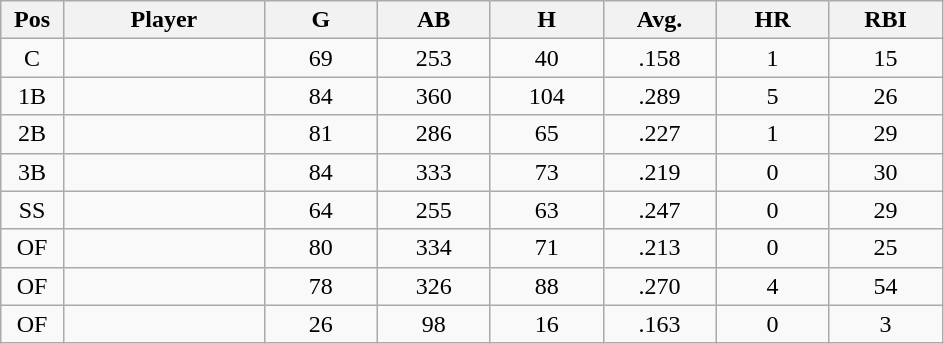<table class="wikitable sortable">
<tr>
<th bgcolor="#DDDDFF" width="5%">Pos</th>
<th bgcolor="#DDDDFF" width="16%">Player</th>
<th bgcolor="#DDDDFF" width="9%">G</th>
<th bgcolor="#DDDDFF" width="9%">AB</th>
<th bgcolor="#DDDDFF" width="9%">H</th>
<th bgcolor="#DDDDFF" width="9%">Avg.</th>
<th bgcolor="#DDDDFF" width="9%">HR</th>
<th bgcolor="#DDDDFF" width="9%">RBI</th>
</tr>
<tr align="center">
<td>C</td>
<td></td>
<td>69</td>
<td>253</td>
<td>40</td>
<td>.158</td>
<td>1</td>
<td>15</td>
</tr>
<tr align="center">
<td>1B</td>
<td></td>
<td>84</td>
<td>360</td>
<td>104</td>
<td>.289</td>
<td>5</td>
<td>26</td>
</tr>
<tr align="center">
<td>2B</td>
<td></td>
<td>81</td>
<td>286</td>
<td>65</td>
<td>.227</td>
<td>1</td>
<td>29</td>
</tr>
<tr align="center">
<td>3B</td>
<td></td>
<td>84</td>
<td>333</td>
<td>73</td>
<td>.219</td>
<td>0</td>
<td>30</td>
</tr>
<tr align="center">
<td>SS</td>
<td></td>
<td>64</td>
<td>255</td>
<td>63</td>
<td>.247</td>
<td>0</td>
<td>29</td>
</tr>
<tr align="center">
<td>OF</td>
<td></td>
<td>80</td>
<td>334</td>
<td>71</td>
<td>.213</td>
<td>0</td>
<td>25</td>
</tr>
<tr align="center">
<td>OF</td>
<td></td>
<td>78</td>
<td>326</td>
<td>88</td>
<td>.270</td>
<td>4</td>
<td>54</td>
</tr>
<tr align="center">
<td>OF</td>
<td></td>
<td>26</td>
<td>98</td>
<td>16</td>
<td>.163</td>
<td>0</td>
<td>3</td>
</tr>
</table>
